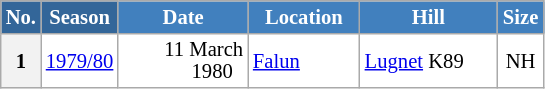<table class="wikitable sortable" style="font-size:86%; line-height:15px; text-align:left; border:grey solid 1px; border-collapse:collapse; background:#ffffff;">
<tr style="background:#efefef;">
<th style="background-color:#369; color:white; width:10px;">No.</th>
<th style="background-color:#369; color:white;  width:30px;">Season</th>
<th style="background-color:#4180be; color:white; width:80px;">Date</th>
<th style="background-color:#4180be; color:white; width:68px;">Location</th>
<th style="background-color:#4180be; color:white; width:85px;">Hill</th>
<th style="background-color:#4180be; color:white; width:25px;">Size</th>
</tr>
<tr>
<th scope=row style="text-align:center;">1</th>
<td align=center><a href='#'>1979/80</a></td>
<td align=right>11 March 1980  </td>
<td> <a href='#'>Falun</a></td>
<td><a href='#'>Lugnet</a> K89</td>
<td align=center>NH</td>
</tr>
</table>
